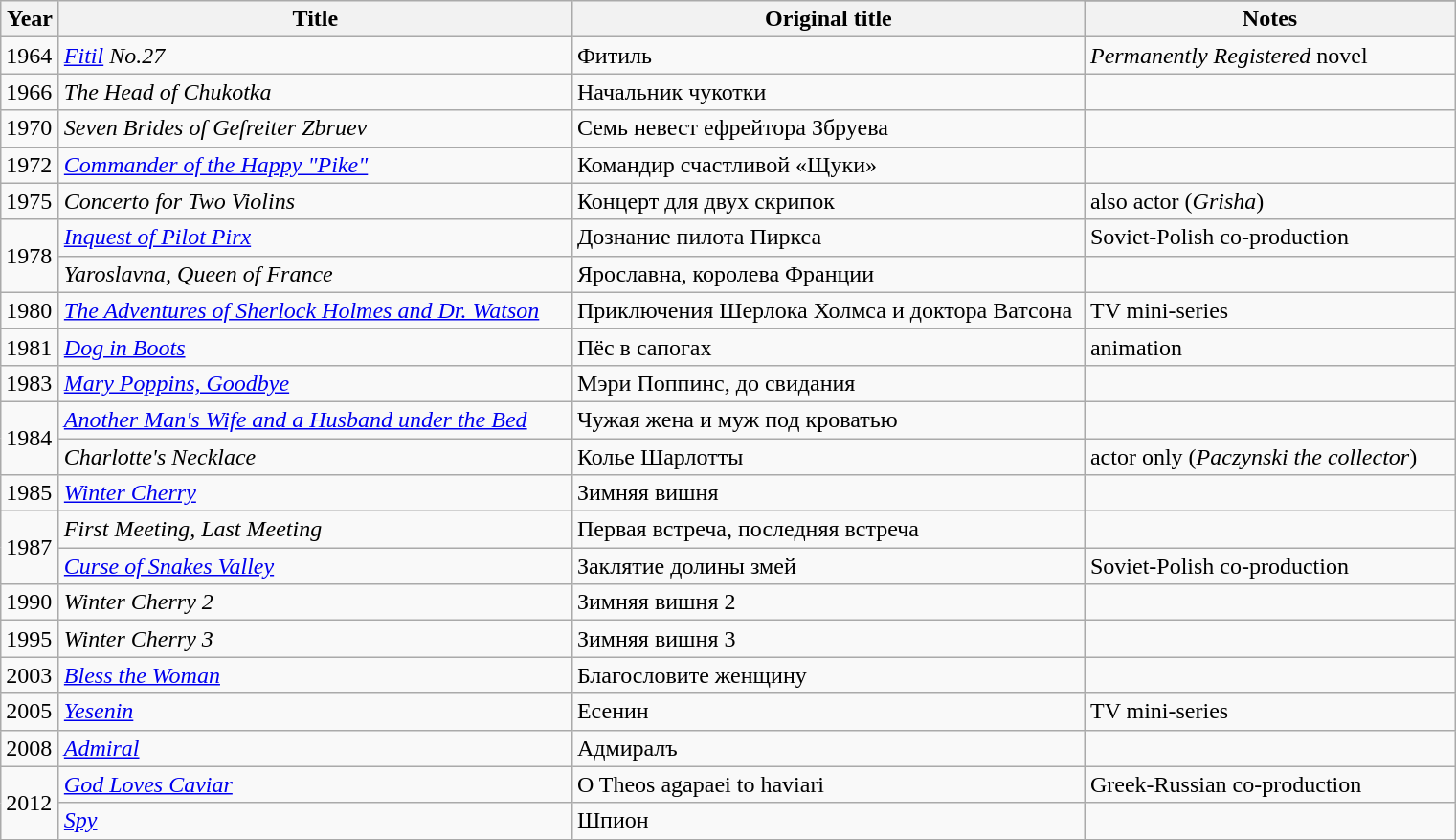<table class="wikitable" style="margin-right: 0;">
<tr>
<th rowspan="2" width="33">Year</th>
<th rowspan="2" width="350">Title</th>
<th rowspan="2" width="350">Original title</th>
</tr>
<tr>
<th width="250">Notes</th>
</tr>
<tr>
<td>1964</td>
<td><em><a href='#'>Fitil</a> No.27</em></td>
<td>Фитиль</td>
<td><em>Permanently Registered</em> novel</td>
</tr>
<tr>
<td>1966</td>
<td><em>The Head of Chukotka</em></td>
<td>Начальник чукотки</td>
<td></td>
</tr>
<tr>
<td>1970</td>
<td><em>Seven Brides of Gefreiter Zbruev</em></td>
<td>Семь невест ефрейтора Збруева</td>
<td></td>
</tr>
<tr>
<td>1972</td>
<td><em><a href='#'>Commander of the Happy "Pike"</a></em></td>
<td>Командир счастливой «Щуки»</td>
<td></td>
</tr>
<tr>
<td>1975</td>
<td><em>Concerto for Two Violins</em></td>
<td>Концерт для двух скрипок</td>
<td>also actor (<em>Grisha</em>)</td>
</tr>
<tr>
<td rowspan="2">1978</td>
<td><em><a href='#'>Inquest of Pilot Pirx</a></em></td>
<td>Дознание пилота Пиркса</td>
<td>Soviet-Polish co-production</td>
</tr>
<tr>
<td><em>Yaroslavna, Queen of France</em></td>
<td>Ярославна, королева Франции</td>
<td></td>
</tr>
<tr>
<td>1980</td>
<td><a href='#'><em>The Adventures of Sherlock Holmes and Dr. Watson</em></a></td>
<td>Приключения Шерлока Холмса и доктора Ватсона</td>
<td>TV mini-series</td>
</tr>
<tr>
<td>1981</td>
<td><em><a href='#'>Dog in Boots</a></em></td>
<td>Пёс в сапогах</td>
<td>animation</td>
</tr>
<tr>
<td>1983</td>
<td><em><a href='#'>Mary Poppins, Goodbye</a></em></td>
<td>Мэри Поппинс, до свидания</td>
<td></td>
</tr>
<tr>
<td rowspan="2">1984</td>
<td><a href='#'><em>Another Man's Wife and a Husband under the Bed</em></a></td>
<td>Чужая жена и муж под кроватью</td>
<td></td>
</tr>
<tr>
<td><em>Charlotte's Necklace</em></td>
<td>Колье Шарлотты</td>
<td>actor only (<em>Paczynski the collector</em>)</td>
</tr>
<tr>
<td>1985</td>
<td><em><a href='#'>Winter Cherry</a></em></td>
<td>Зимняя вишня</td>
<td></td>
</tr>
<tr>
<td rowspan="2">1987</td>
<td><em>First Meeting, Last Meeting</em></td>
<td>Первая встреча, последняя встреча</td>
<td></td>
</tr>
<tr>
<td><em><a href='#'>Curse of Snakes Valley</a></em></td>
<td>Заклятие долины змей</td>
<td>Soviet-Polish co-production</td>
</tr>
<tr>
<td>1990</td>
<td><em>Winter Cherry 2</em></td>
<td>Зимняя вишня 2</td>
<td></td>
</tr>
<tr>
<td>1995</td>
<td><em>Winter Cherry 3</em></td>
<td>Зимняя вишня 3</td>
<td></td>
</tr>
<tr>
<td>2003</td>
<td><em><a href='#'>Bless the Woman</a></em></td>
<td>Благословите женщину</td>
<td></td>
</tr>
<tr>
<td>2005</td>
<td><a href='#'><em>Yesenin</em></a></td>
<td>Есенин</td>
<td>TV mini-series</td>
</tr>
<tr>
<td>2008</td>
<td><em><a href='#'>Admiral</a></em></td>
<td>Адмиралъ</td>
<td></td>
</tr>
<tr>
<td rowspan="2">2012</td>
<td><em><a href='#'>God Loves Caviar</a></em></td>
<td>O Theos agapaei to haviari</td>
<td>Greek-Russian co-production</td>
</tr>
<tr>
<td><a href='#'><em>Spy</em></a></td>
<td>Шпион</td>
<td></td>
</tr>
</table>
